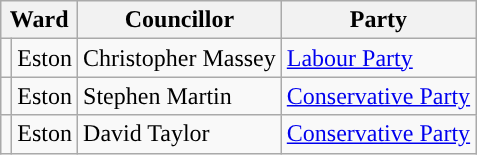<table class="wikitable">
<tr>
<th colspan="2">Ward</th>
<th>Councillor</th>
<th>Party</th>
</tr>
<tr>
<td style="background-color: "></td>
<td>Eston</td>
<td>Christopher Massey</td>
<td><a href='#'>Labour Party</a></td>
</tr>
<tr>
<td style="background-color: "></td>
<td>Eston</td>
<td>Stephen Martin</td>
<td><a href='#'>Conservative Party</a></td>
</tr>
<tr>
<td style="background-color: "></td>
<td>Eston</td>
<td>David Taylor</td>
<td><a href='#'>Conservative Party</a></td>
</tr>
</table>
